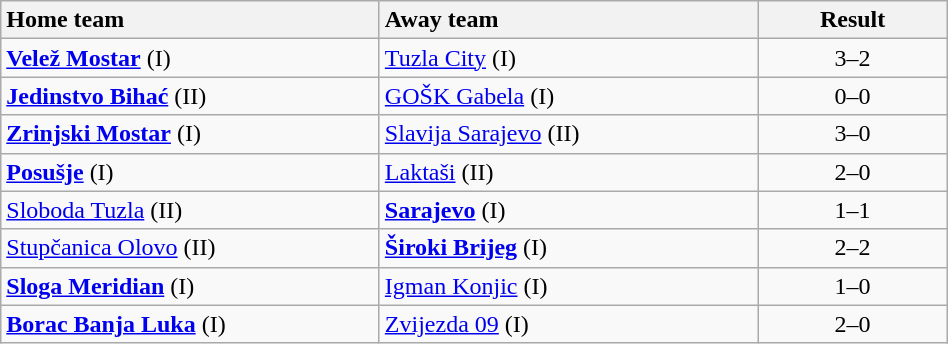<table class="wikitable" style="width:50%">
<tr>
<th style="width:40%; text-align:left">Home team</th>
<th style="width:40%; text-align:left">Away team</th>
<th>Result</th>
</tr>
<tr>
<td><strong><a href='#'>Velež Mostar</a></strong> (I)</td>
<td><a href='#'>Tuzla City</a> (I)</td>
<td style="text-align:center">3–2</td>
</tr>
<tr>
<td><strong><a href='#'>Jedinstvo Bihać</a></strong> (II)</td>
<td><a href='#'>GOŠK Gabela</a> (I)</td>
<td style="text-align:center">0–0 </td>
</tr>
<tr>
<td><strong><a href='#'>Zrinjski Mostar</a></strong> (I)</td>
<td><a href='#'>Slavija Sarajevo</a> (II)</td>
<td style="text-align:center">3–0</td>
</tr>
<tr>
<td><strong><a href='#'>Posušje</a></strong> (I)</td>
<td><a href='#'>Laktaši</a> (II)</td>
<td style="text-align:center">2–0</td>
</tr>
<tr>
<td><a href='#'>Sloboda Tuzla</a> (II)</td>
<td><strong><a href='#'>Sarajevo</a></strong> (I)</td>
<td style="text-align:center">1–1 </td>
</tr>
<tr>
<td><a href='#'>Stupčanica Olovo</a> (II)</td>
<td><strong><a href='#'>Široki Brijeg</a></strong> (I)</td>
<td style="text-align:center">2–2 </td>
</tr>
<tr>
<td><strong><a href='#'>Sloga Meridian</a></strong> (I)</td>
<td><a href='#'>Igman Konjic</a> (I)</td>
<td style="text-align:center">1–0</td>
</tr>
<tr>
<td><strong><a href='#'>Borac Banja Luka</a></strong> (I)</td>
<td><a href='#'>Zvijezda 09</a> (I)</td>
<td style="text-align:center">2–0</td>
</tr>
</table>
